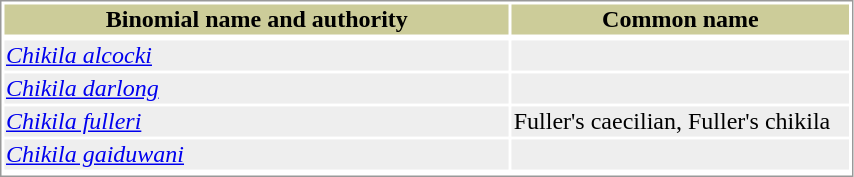<table style="text-align:left; border:1px solid #999999; width: 45%">
<tr style="background:#CCCC99; text-align: center; ">
<th style="width: 60%; ">Binomial name and authority</th>
<th style="width: 40%; ">Common name</th>
</tr>
<tr>
</tr>
<tr style="background:#EEEEEE;">
<td><em><a href='#'>Chikila alcocki</a></em> </td>
<td></td>
</tr>
<tr style="background:#EEEEEE;">
<td><em><a href='#'>Chikila darlong</a></em> </td>
<td></td>
</tr>
<tr style="background:#EEEEEE;">
<td><em><a href='#'>Chikila fulleri</a></em> </td>
<td>Fuller's caecilian, Fuller's chikila</td>
</tr>
<tr style="background:#EEEEEE;">
<td><em><a href='#'>Chikila gaiduwani</a></em> </td>
<td></td>
</tr>
<tr>
</tr>
</table>
